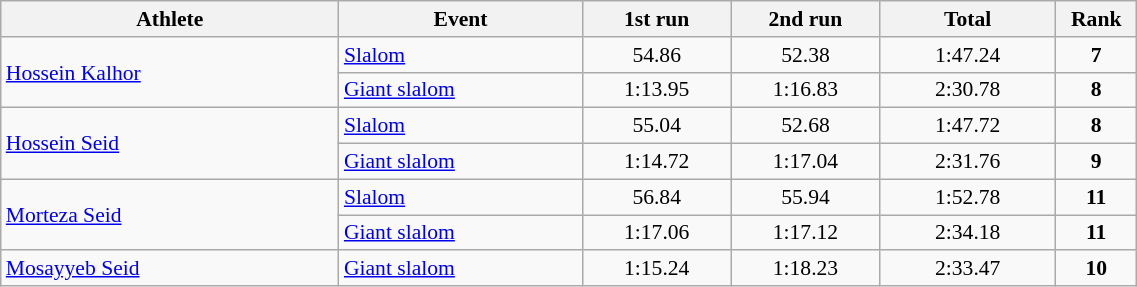<table class="wikitable" width="60%" style="text-align:center; font-size:90%">
<tr>
<th width="25%">Athlete</th>
<th width="18%">Event</th>
<th width="11%">1st run</th>
<th width="11%">2nd run</th>
<th width="13%">Total</th>
<th width="6%">Rank</th>
</tr>
<tr>
<td rowspan=2 align="left"><a href='#'>Hossein Kalhor</a></td>
<td align="left"><a href='#'>Slalom</a></td>
<td>54.86</td>
<td>52.38</td>
<td>1:47.24</td>
<td><strong>7</strong></td>
</tr>
<tr>
<td align="left"><a href='#'>Giant slalom</a></td>
<td>1:13.95</td>
<td>1:16.83</td>
<td>2:30.78</td>
<td><strong>8</strong></td>
</tr>
<tr>
<td rowspan=2 align="left"><a href='#'>Hossein Seid</a></td>
<td align="left"><a href='#'>Slalom</a></td>
<td>55.04</td>
<td>52.68</td>
<td>1:47.72</td>
<td><strong>8</strong></td>
</tr>
<tr>
<td align="left"><a href='#'>Giant slalom</a></td>
<td>1:14.72</td>
<td>1:17.04</td>
<td>2:31.76</td>
<td><strong>9</strong></td>
</tr>
<tr>
<td rowspan=2 align="left"><a href='#'>Morteza Seid</a></td>
<td align="left"><a href='#'>Slalom</a></td>
<td>56.84</td>
<td>55.94</td>
<td>1:52.78</td>
<td><strong>11</strong></td>
</tr>
<tr>
<td align="left"><a href='#'>Giant slalom</a></td>
<td>1:17.06</td>
<td>1:17.12</td>
<td>2:34.18</td>
<td><strong>11</strong></td>
</tr>
<tr>
<td align="left"><a href='#'>Mosayyeb Seid</a></td>
<td align="left"><a href='#'>Giant slalom</a></td>
<td>1:15.24</td>
<td>1:18.23</td>
<td>2:33.47</td>
<td><strong>10</strong></td>
</tr>
</table>
